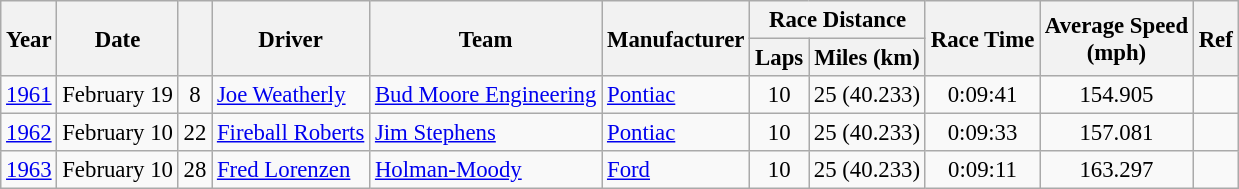<table class="wikitable" style="font-size: 95%;">
<tr>
<th rowspan="2">Year</th>
<th rowspan="2">Date</th>
<th rowspan="2"></th>
<th rowspan="2">Driver</th>
<th rowspan="2">Team</th>
<th rowspan="2">Manufacturer</th>
<th colspan="2">Race Distance</th>
<th rowspan="2">Race Time</th>
<th rowspan="2">Average Speed<br>(mph)</th>
<th rowspan="2">Ref</th>
</tr>
<tr>
<th>Laps</th>
<th>Miles (km)</th>
</tr>
<tr>
<td><a href='#'>1961</a></td>
<td>February 19</td>
<td align="center">8</td>
<td><a href='#'>Joe Weatherly</a></td>
<td><a href='#'>Bud Moore Engineering</a></td>
<td><a href='#'>Pontiac</a></td>
<td align=center>10</td>
<td align=center>25 (40.233)</td>
<td align="center">0:09:41</td>
<td align="center">154.905</td>
<td align="center"></td>
</tr>
<tr>
<td><a href='#'>1962</a></td>
<td>February 10</td>
<td align="center">22</td>
<td><a href='#'>Fireball Roberts</a></td>
<td><a href='#'>Jim Stephens</a></td>
<td><a href='#'>Pontiac</a></td>
<td align=center>10</td>
<td align=center>25 (40.233)</td>
<td align="center">0:09:33</td>
<td align="center">157.081</td>
<td align="center"></td>
</tr>
<tr>
<td><a href='#'>1963</a></td>
<td>February 10</td>
<td align="center">28</td>
<td><a href='#'>Fred Lorenzen</a></td>
<td><a href='#'>Holman-Moody</a></td>
<td><a href='#'>Ford</a></td>
<td align=center>10</td>
<td align=center>25 (40.233)</td>
<td align="center">0:09:11</td>
<td align="center">163.297</td>
<td align="center"></td>
</tr>
</table>
